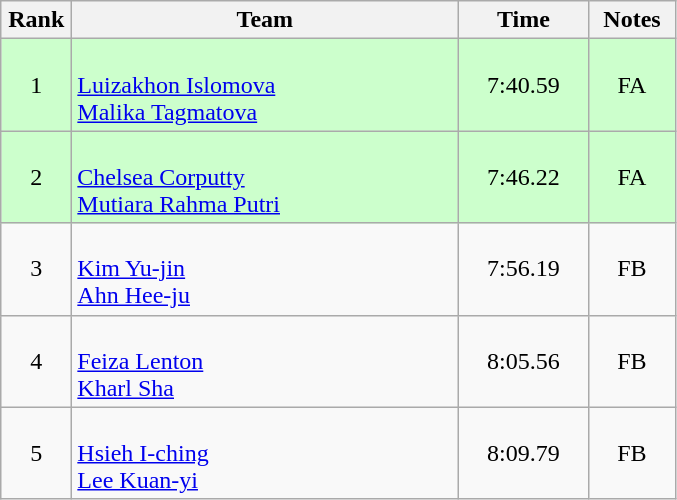<table class=wikitable style="text-align:center">
<tr>
<th width=40>Rank</th>
<th width=250>Team</th>
<th width=80>Time</th>
<th width=50>Notes</th>
</tr>
<tr bgcolor="ccffcc">
<td>1</td>
<td align="left"><br><a href='#'>Luizakhon Islomova</a><br><a href='#'>Malika Tagmatova</a></td>
<td>7:40.59</td>
<td>FA</td>
</tr>
<tr bgcolor="ccffcc">
<td>2</td>
<td align="left"><br><a href='#'>Chelsea Corputty</a><br><a href='#'>Mutiara Rahma Putri</a></td>
<td>7:46.22</td>
<td>FA</td>
</tr>
<tr>
<td>3</td>
<td align="left"><br><a href='#'>Kim Yu-jin</a><br><a href='#'>Ahn Hee-ju</a></td>
<td>7:56.19</td>
<td>FB</td>
</tr>
<tr>
<td>4</td>
<td align="left"><br><a href='#'>Feiza Lenton</a><br><a href='#'>Kharl Sha</a></td>
<td>8:05.56</td>
<td>FB</td>
</tr>
<tr>
<td>5</td>
<td align="left"><br><a href='#'>Hsieh I-ching </a><br><a href='#'>Lee Kuan-yi</a></td>
<td>8:09.79</td>
<td>FB</td>
</tr>
</table>
